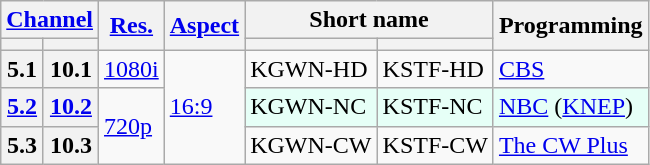<table class="wikitable">
<tr>
<th scope = "col" colspan="2"><a href='#'>Channel</a></th>
<th scope = "col" rowspan="2"><a href='#'>Res.</a></th>
<th scope = "col" rowspan="2"><a href='#'>Aspect</a></th>
<th scope = "col" colspan="2">Short name</th>
<th scope = "col" rowspan="2">Programming</th>
</tr>
<tr>
<th scope = "col"></th>
<th></th>
<th scope = "col"></th>
<th></th>
</tr>
<tr>
<th scope = "row">5.1</th>
<th>10.1</th>
<td><a href='#'>1080i</a></td>
<td rowspan=3><a href='#'>16:9</a></td>
<td>KGWN-HD</td>
<td>KSTF-HD</td>
<td><a href='#'>CBS</a></td>
</tr>
<tr>
<th scope = "row"><a href='#'>5.2</a></th>
<th><a href='#'>10.2</a></th>
<td rowspan=2><a href='#'>720p</a></td>
<td style="background-color: #E6FFF7;">KGWN-NC</td>
<td style="background-color: #E6FFF7;">KSTF-NC</td>
<td style="background-color: #E6FFF7;"><a href='#'>NBC</a> (<a href='#'>KNEP</a>)</td>
</tr>
<tr>
<th scope = "row">5.3</th>
<th>10.3</th>
<td>KGWN-CW</td>
<td>KSTF-CW</td>
<td><a href='#'>The CW Plus</a></td>
</tr>
</table>
